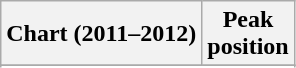<table class="wikitable sortable">
<tr>
<th>Chart (2011–2012)</th>
<th>Peak<br>position</th>
</tr>
<tr>
</tr>
<tr>
</tr>
<tr>
</tr>
<tr>
</tr>
<tr>
</tr>
</table>
